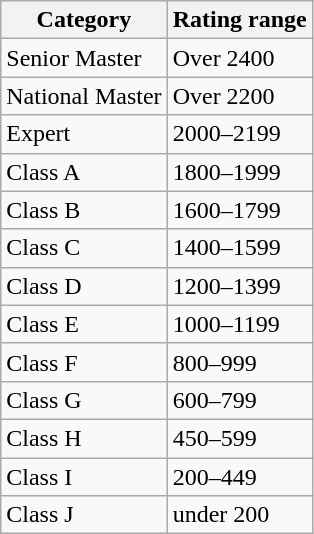<table class="wikitable floatright">
<tr>
<th>Category</th>
<th>Rating range</th>
</tr>
<tr>
<td>Senior Master</td>
<td>Over 2400</td>
</tr>
<tr>
<td>National Master</td>
<td>Over 2200</td>
</tr>
<tr>
<td>Expert</td>
<td>2000–2199</td>
</tr>
<tr>
<td>Class A</td>
<td>1800–1999</td>
</tr>
<tr>
<td>Class B</td>
<td>1600–1799</td>
</tr>
<tr>
<td>Class C</td>
<td>1400–1599</td>
</tr>
<tr>
<td>Class D</td>
<td>1200–1399</td>
</tr>
<tr>
<td>Class E</td>
<td>1000–1199</td>
</tr>
<tr>
<td>Class F</td>
<td>800–999</td>
</tr>
<tr>
<td>Class G</td>
<td>600–799</td>
</tr>
<tr>
<td>Class H</td>
<td>450–599</td>
</tr>
<tr>
<td>Class I</td>
<td>200–449</td>
</tr>
<tr>
<td>Class J</td>
<td>under 200</td>
</tr>
</table>
